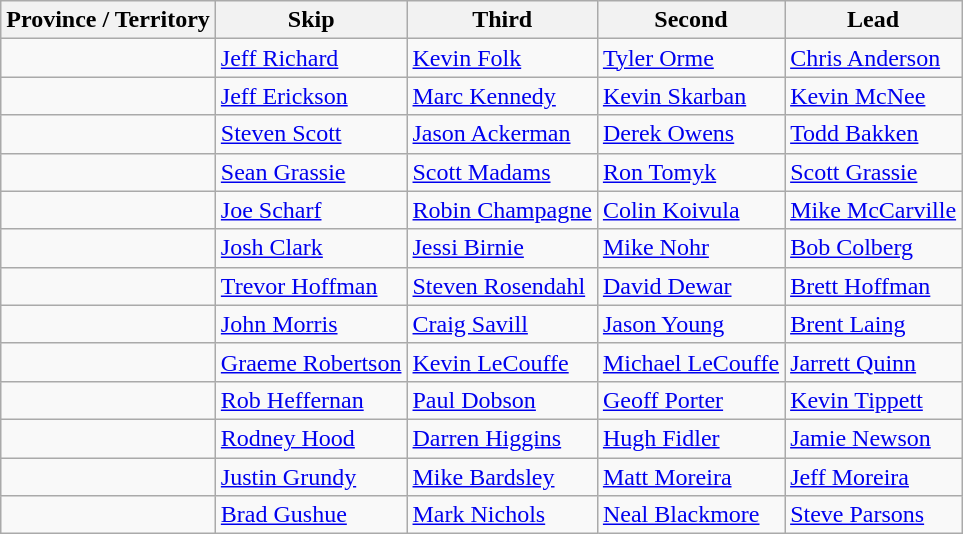<table class="wikitable">
<tr>
<th>Province / Territory</th>
<th>Skip</th>
<th>Third</th>
<th>Second</th>
<th>Lead</th>
</tr>
<tr>
<td></td>
<td><a href='#'>Jeff Richard</a></td>
<td><a href='#'>Kevin Folk</a></td>
<td><a href='#'>Tyler Orme</a></td>
<td><a href='#'>Chris Anderson</a></td>
</tr>
<tr>
<td></td>
<td><a href='#'>Jeff Erickson</a></td>
<td><a href='#'>Marc Kennedy</a></td>
<td><a href='#'>Kevin Skarban</a></td>
<td><a href='#'>Kevin McNee</a></td>
</tr>
<tr>
<td></td>
<td><a href='#'>Steven Scott</a></td>
<td><a href='#'>Jason Ackerman</a></td>
<td><a href='#'>Derek Owens</a></td>
<td><a href='#'>Todd Bakken</a></td>
</tr>
<tr>
<td></td>
<td><a href='#'>Sean Grassie</a></td>
<td><a href='#'>Scott Madams</a></td>
<td><a href='#'>Ron Tomyk</a></td>
<td><a href='#'>Scott Grassie</a></td>
</tr>
<tr>
<td></td>
<td><a href='#'>Joe Scharf</a></td>
<td><a href='#'>Robin Champagne</a></td>
<td><a href='#'>Colin Koivula</a></td>
<td><a href='#'>Mike McCarville</a></td>
</tr>
<tr>
<td></td>
<td><a href='#'>Josh Clark</a></td>
<td><a href='#'>Jessi Birnie</a></td>
<td><a href='#'>Mike Nohr</a></td>
<td><a href='#'>Bob Colberg</a></td>
</tr>
<tr>
<td></td>
<td><a href='#'>Trevor Hoffman</a></td>
<td><a href='#'>Steven Rosendahl</a></td>
<td><a href='#'>David Dewar</a></td>
<td><a href='#'>Brett Hoffman</a></td>
</tr>
<tr>
<td></td>
<td><a href='#'>John Morris</a></td>
<td><a href='#'>Craig Savill</a></td>
<td><a href='#'>Jason Young</a></td>
<td><a href='#'>Brent Laing</a></td>
</tr>
<tr>
<td></td>
<td><a href='#'>Graeme Robertson</a></td>
<td><a href='#'>Kevin LeCouffe</a></td>
<td><a href='#'>Michael LeCouffe</a></td>
<td><a href='#'>Jarrett Quinn</a></td>
</tr>
<tr>
<td></td>
<td><a href='#'>Rob Heffernan</a></td>
<td><a href='#'>Paul Dobson</a></td>
<td><a href='#'>Geoff Porter</a></td>
<td><a href='#'>Kevin Tippett</a></td>
</tr>
<tr>
<td></td>
<td><a href='#'>Rodney Hood</a></td>
<td><a href='#'>Darren Higgins</a></td>
<td><a href='#'>Hugh Fidler</a></td>
<td><a href='#'>Jamie Newson</a></td>
</tr>
<tr>
<td></td>
<td><a href='#'>Justin Grundy</a></td>
<td><a href='#'>Mike Bardsley</a></td>
<td><a href='#'>Matt Moreira</a></td>
<td><a href='#'>Jeff Moreira</a></td>
</tr>
<tr>
<td></td>
<td><a href='#'>Brad Gushue</a></td>
<td><a href='#'>Mark Nichols</a></td>
<td><a href='#'>Neal Blackmore</a></td>
<td><a href='#'>Steve Parsons</a></td>
</tr>
</table>
